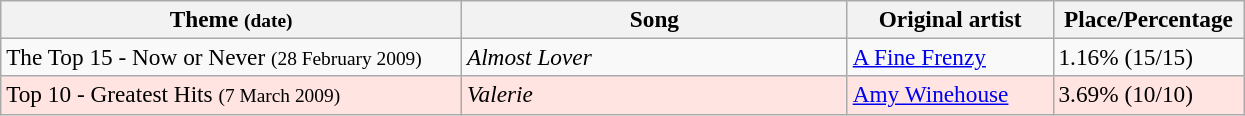<table class="wikitable" style="font-size:97%;">
<tr>
<th style="width:300px;">Theme <small>(date)</small></th>
<th style="width:250px;">Song</th>
<th style="width:130px;">Original artist</th>
<th style="width:120px;">Place/Percentage</th>
</tr>
<tr>
<td>The Top 15 - Now or Never <small>(28 February 2009)</small></td>
<td><em>Almost Lover</em></td>
<td><a href='#'>A Fine Frenzy</a></td>
<td>1.16% (15/15)</td>
</tr>
<tr style="background:#ffe4e1;">
<td>Top 10 - Greatest Hits <small>(7 March 2009)</small></td>
<td><em>Valerie</em></td>
<td><a href='#'>Amy Winehouse</a></td>
<td>3.69% (10/10)</td>
</tr>
</table>
